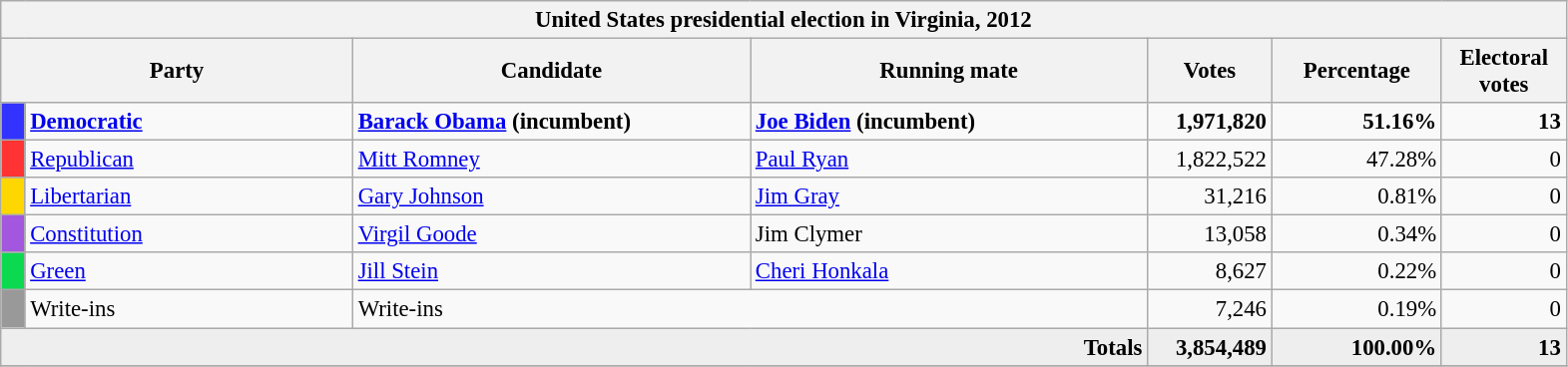<table class="wikitable" style="font-size: 95%;">
<tr>
<th colspan="7">United States presidential election in Virginia, 2012</th>
</tr>
<tr>
<th colspan="2" style="width: 15em">Party</th>
<th style="width: 17em">Candidate</th>
<th style="width: 17em">Running mate</th>
<th style="width: 5em">Votes</th>
<th style="width: 7em">Percentage</th>
<th style="width: 5em">Electoral votes</th>
</tr>
<tr>
<th style="background-color:#3333FF; width: 3px"></th>
<td style="width: 130px"><strong><a href='#'>Democratic</a></strong></td>
<td><strong><a href='#'>Barack Obama</a></strong> <strong>(incumbent)</strong></td>
<td><strong><a href='#'>Joe Biden</a></strong> <strong>(incumbent)</strong></td>
<td align="right"><strong>1,971,820</strong></td>
<td align="right"><strong>51.16%</strong></td>
<td align="right"><strong>13</strong></td>
</tr>
<tr>
<th style="background-color:#FF3333; width: 3px"></th>
<td style="width: 130px"><a href='#'>Republican</a></td>
<td><a href='#'>Mitt Romney</a></td>
<td><a href='#'>Paul Ryan</a></td>
<td align="right">1,822,522</td>
<td align="right">47.28%</td>
<td align="right">0</td>
</tr>
<tr>
<th style="background-color:#FFD700; width: 3px"></th>
<td style="width: 130px"><a href='#'>Libertarian</a></td>
<td><a href='#'>Gary Johnson</a></td>
<td><a href='#'>Jim Gray</a></td>
<td align="right">31,216</td>
<td align="right">0.81%</td>
<td align="right">0</td>
</tr>
<tr>
<th style="background-color:#A356DE; width: 3px"></th>
<td style="width: 130px"><a href='#'>Constitution</a></td>
<td><a href='#'>Virgil Goode</a></td>
<td>Jim Clymer</td>
<td align="right">13,058</td>
<td align="right">0.34%</td>
<td align="right">0</td>
</tr>
<tr>
<th style="background-color:#0BDA51; width: 3px"></th>
<td style="width: 130px"><a href='#'>Green</a></td>
<td><a href='#'>Jill Stein</a></td>
<td><a href='#'>Cheri Honkala</a></td>
<td align="right">8,627</td>
<td align="right">0.22%</td>
<td align="right">0</td>
</tr>
<tr>
<th style="background-color:#999999; width: 3px"></th>
<td style="width: 130px">Write-ins</td>
<td colspan="2">Write-ins</td>
<td align="right">7,246</td>
<td align="right">0.19%</td>
<td align="right">0</td>
</tr>
<tr bgcolor="#EEEEEE">
<td colspan="4" align="right"><strong>Totals</strong></td>
<td align="right"><strong>3,854,489</strong></td>
<td align="right"><strong>100.00%</strong></td>
<td align="right"><strong>13</strong></td>
</tr>
<tr bgcolor="#EEEEEE">
</tr>
</table>
